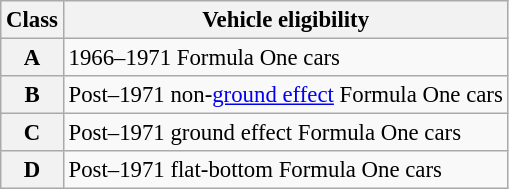<table class="wikitable" style="font-size:95%">
<tr>
<th>Class</th>
<th>Vehicle eligibility</th>
</tr>
<tr>
<th>A</th>
<td>1966–1971 Formula One cars</td>
</tr>
<tr>
<th>B</th>
<td>Post–1971 non-<a href='#'>ground effect</a> Formula One cars</td>
</tr>
<tr>
<th>C</th>
<td>Post–1971 ground effect Formula One cars</td>
</tr>
<tr>
<th>D</th>
<td>Post–1971 flat-bottom Formula One cars</td>
</tr>
</table>
